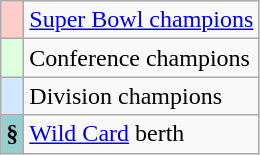<table class="wikitable plainrowheaders">
<tr>
<th scope="row" style="text-align:center; background:#ffcccc"></th>
<td><a href='#'>Super Bowl champions</a></td>
</tr>
<tr>
<th scope="row" style="text-align:center; background:#ddffdd"></th>
<td>Conference champions</td>
</tr>
<tr>
<th scope="row" style="text-align:center; background:#d0e7ff"></th>
<td>Division champions</td>
</tr>
<tr>
<th scope="row" style="text-align:center; background:#96cdcd">§</th>
<td><a href='#'>Wild Card</a> berth</td>
</tr>
</table>
